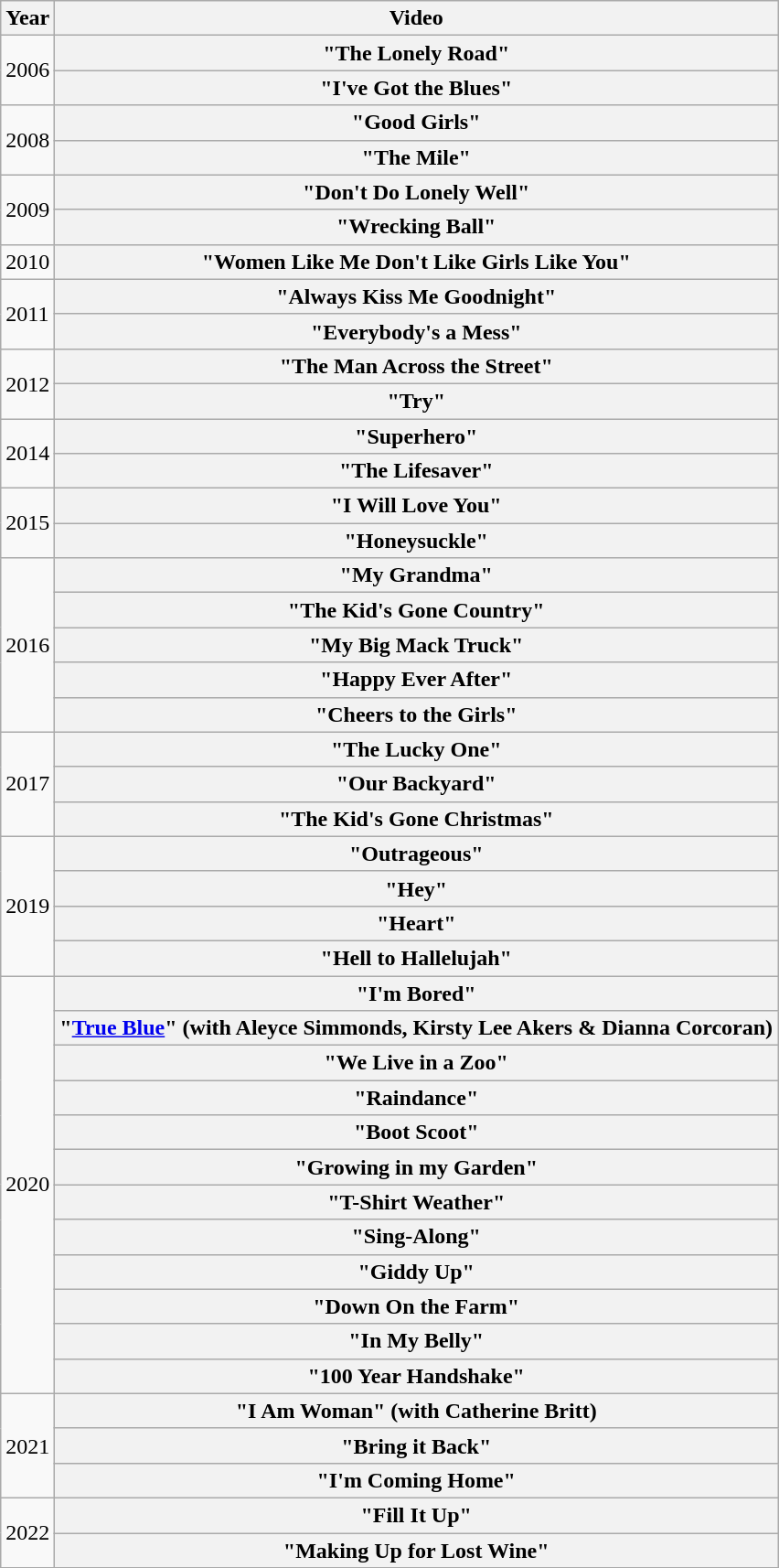<table class="wikitable plainrowheaders">
<tr>
<th scope="col">Year</th>
<th scope="col">Video</th>
</tr>
<tr>
<td rowspan="2">2006</td>
<th scope="row">"The Lonely Road"</th>
</tr>
<tr>
<th scope="row">"I've Got the Blues"</th>
</tr>
<tr>
<td rowspan="2">2008</td>
<th scope="row">"Good Girls"</th>
</tr>
<tr>
<th scope="row">"The Mile"</th>
</tr>
<tr>
<td rowspan="2">2009</td>
<th scope="row">"Don't Do Lonely Well"</th>
</tr>
<tr>
<th scope="row">"Wrecking Ball"</th>
</tr>
<tr>
<td>2010</td>
<th scope="row">"Women Like Me Don't Like Girls Like You"</th>
</tr>
<tr>
<td rowspan="2">2011</td>
<th scope="row">"Always Kiss Me Goodnight"</th>
</tr>
<tr>
<th scope="row">"Everybody's a Mess"</th>
</tr>
<tr>
<td rowspan="2">2012</td>
<th scope="row">"The Man Across the Street"</th>
</tr>
<tr>
<th scope="row">"Try"</th>
</tr>
<tr>
<td rowspan="2">2014</td>
<th scope="row">"Superhero"</th>
</tr>
<tr>
<th scope="row">"The Lifesaver"</th>
</tr>
<tr>
<td rowspan="2">2015</td>
<th scope="row">"I Will Love You"</th>
</tr>
<tr>
<th scope="row">"Honeysuckle"</th>
</tr>
<tr>
<td rowspan="5">2016</td>
<th scope="row">"My Grandma"</th>
</tr>
<tr>
<th scope="row">"The Kid's Gone Country"</th>
</tr>
<tr>
<th scope="row">"My Big Mack Truck"</th>
</tr>
<tr>
<th scope="row">"Happy Ever After"</th>
</tr>
<tr>
<th scope="row">"Cheers to the Girls"</th>
</tr>
<tr>
<td rowspan="3">2017</td>
<th scope="row">"The Lucky One"</th>
</tr>
<tr>
<th scope="row">"Our Backyard"</th>
</tr>
<tr>
<th scope="row">"The Kid's Gone Christmas"</th>
</tr>
<tr>
<td rowspan="4">2019</td>
<th scope="row">"Outrageous"</th>
</tr>
<tr>
<th scope="row">"Hey"</th>
</tr>
<tr>
<th scope="row">"Heart"</th>
</tr>
<tr>
<th scope="row">"Hell to Hallelujah"</th>
</tr>
<tr>
<td rowspan="12">2020</td>
<th scope="row">"I'm Bored"</th>
</tr>
<tr>
<th scope="row">"<a href='#'>True Blue</a>" (with Aleyce Simmonds, Kirsty Lee Akers & Dianna Corcoran)</th>
</tr>
<tr>
<th scope="row">"We Live in a Zoo"</th>
</tr>
<tr>
<th scope="row">"Raindance"</th>
</tr>
<tr>
<th scope="row">"Boot Scoot"</th>
</tr>
<tr>
<th scope="row">"Growing in my Garden"</th>
</tr>
<tr>
<th scope="row">"T-Shirt Weather"</th>
</tr>
<tr>
<th scope="row">"Sing-Along"</th>
</tr>
<tr>
<th scope="row">"Giddy Up"</th>
</tr>
<tr>
<th scope="row">"Down On the Farm"</th>
</tr>
<tr>
<th scope="row">"In My Belly"</th>
</tr>
<tr>
<th scope="row">"100 Year Handshake"</th>
</tr>
<tr>
<td rowspan="3">2021</td>
<th scope="row">"I Am Woman" (with Catherine Britt)</th>
</tr>
<tr>
<th scope="row">"Bring it Back"</th>
</tr>
<tr>
<th scope="row">"I'm Coming Home"</th>
</tr>
<tr>
<td rowspan="2">2022</td>
<th scope="row">"Fill It Up"</th>
</tr>
<tr>
<th scope="row">"Making Up for Lost Wine"</th>
</tr>
</table>
